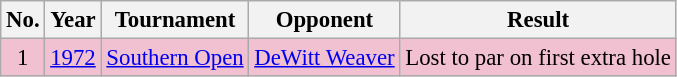<table class="wikitable" style="font-size:95%;">
<tr>
<th>No.</th>
<th>Year</th>
<th>Tournament</th>
<th>Opponent</th>
<th>Result</th>
</tr>
<tr style="background:#F2C1D1;">
<td align=center>1</td>
<td><a href='#'>1972</a></td>
<td><a href='#'>Southern Open</a></td>
<td> <a href='#'>DeWitt Weaver</a></td>
<td>Lost to par on first extra hole</td>
</tr>
</table>
